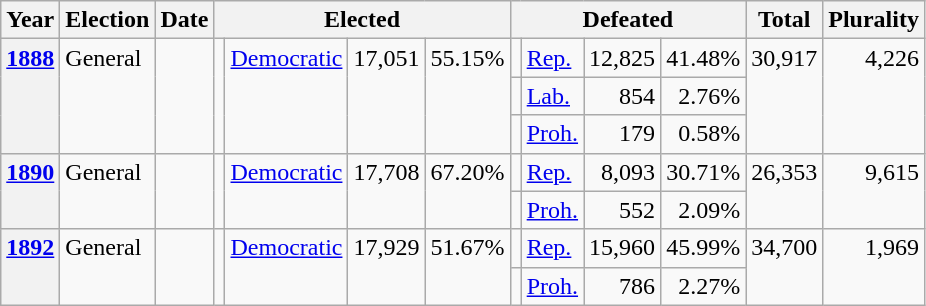<table class=wikitable>
<tr>
<th>Year</th>
<th>Election</th>
<th>Date</th>
<th ! colspan="4">Elected</th>
<th ! colspan="4">Defeated</th>
<th>Total</th>
<th>Plurality</th>
</tr>
<tr>
<th rowspan="3" valign="top"><a href='#'>1888</a></th>
<td rowspan="3" valign="top">General</td>
<td rowspan="3" valign="top"></td>
<td rowspan="3" valign="top"></td>
<td rowspan="3" valign="top" ><a href='#'>Democratic</a></td>
<td rowspan="3" valign="top" align="right">17,051</td>
<td rowspan="3" valign="top" align="right">55.15%</td>
<td valign="top"></td>
<td valign="top" ><a href='#'>Rep.</a></td>
<td valign="top" align="right">12,825</td>
<td valign="top" align="right">41.48%</td>
<td rowspan="3" valign="top" align="right">30,917</td>
<td rowspan="3" valign="top" align="right">4,226</td>
</tr>
<tr>
<td valign="top"></td>
<td valign="top" ><a href='#'>Lab.</a></td>
<td valign="top" align="right">854</td>
<td valign="top" align="right">2.76%</td>
</tr>
<tr>
<td valign="top"></td>
<td valign="top" ><a href='#'>Proh.</a></td>
<td valign="top" align="right">179</td>
<td valign="top" align="right">0.58%</td>
</tr>
<tr>
<th rowspan="2" valign="top"><a href='#'>1890</a></th>
<td rowspan="2" valign="top">General</td>
<td rowspan="2" valign="top"></td>
<td rowspan="2" valign="top"></td>
<td rowspan="2" valign="top" ><a href='#'>Democratic</a></td>
<td rowspan="2" valign="top" align="right">17,708</td>
<td rowspan="2" valign="top" align="right">67.20%</td>
<td valign="top"></td>
<td valign="top" ><a href='#'>Rep.</a></td>
<td valign="top" align="right">8,093</td>
<td valign="top" align="right">30.71%</td>
<td rowspan="2" valign="top" align="right">26,353</td>
<td rowspan="2" valign="top" align="right">9,615</td>
</tr>
<tr>
<td valign="top"></td>
<td valign="top" ><a href='#'>Proh.</a></td>
<td valign="top" align="right">552</td>
<td valign="top" align="right">2.09%</td>
</tr>
<tr>
<th rowspan="2" valign="top"><a href='#'>1892</a></th>
<td rowspan="2" valign="top">General</td>
<td rowspan="2" valign="top"></td>
<td rowspan="2" valign="top"></td>
<td rowspan="2" valign="top" ><a href='#'>Democratic</a></td>
<td rowspan="2" valign="top" align="right">17,929</td>
<td rowspan="2" valign="top" align="right">51.67%</td>
<td valign="top"></td>
<td valign="top" ><a href='#'>Rep.</a></td>
<td valign="top" align="right">15,960</td>
<td valign="top" align="right">45.99%</td>
<td rowspan="2" valign="top" align="right">34,700</td>
<td rowspan="2" valign="top" align="right">1,969</td>
</tr>
<tr>
<td valign="top"></td>
<td valign="top" ><a href='#'>Proh.</a></td>
<td valign="top" align="right">786</td>
<td valign="top" align="right">2.27%</td>
</tr>
</table>
